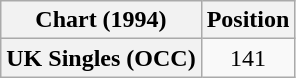<table class="wikitable sortable plainrowheaders" style="text-align:center">
<tr>
<th scope="col">Chart (1994)</th>
<th scope="col">Position</th>
</tr>
<tr>
<th scope="row">UK Singles (OCC)</th>
<td>141</td>
</tr>
</table>
